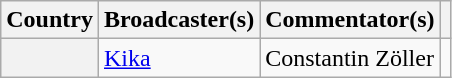<table class="wikitable plainrowheaders">
<tr>
<th scope="col">Country</th>
<th scope="col">Broadcaster(s)</th>
<th scope="col">Commentator(s)</th>
<th scope="col"></th>
</tr>
<tr>
<th scope="row"></th>
<td><a href='#'>Kika</a></td>
<td>Constantin Zöller</td>
<td></td>
</tr>
</table>
